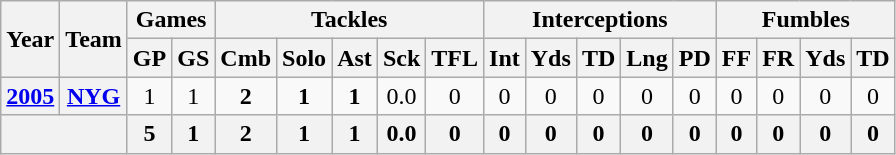<table class="wikitable" style="text-align:center">
<tr>
<th rowspan="2">Year</th>
<th rowspan="2">Team</th>
<th colspan="2">Games</th>
<th colspan="5">Tackles</th>
<th colspan="5">Interceptions</th>
<th colspan="4">Fumbles</th>
</tr>
<tr>
<th>GP</th>
<th>GS</th>
<th>Cmb</th>
<th>Solo</th>
<th>Ast</th>
<th>Sck</th>
<th>TFL</th>
<th>Int</th>
<th>Yds</th>
<th>TD</th>
<th>Lng</th>
<th>PD</th>
<th>FF</th>
<th>FR</th>
<th>Yds</th>
<th>TD</th>
</tr>
<tr>
<th><a href='#'>2005</a></th>
<th><a href='#'>NYG</a></th>
<td>1</td>
<td>1</td>
<td><strong>2</strong></td>
<td><strong>1</strong></td>
<td><strong>1</strong></td>
<td>0.0</td>
<td>0</td>
<td>0</td>
<td>0</td>
<td>0</td>
<td>0</td>
<td>0</td>
<td>0</td>
<td>0</td>
<td>0</td>
<td>0</td>
</tr>
<tr>
<th colspan="2"></th>
<th>5</th>
<th>1</th>
<th>2</th>
<th>1</th>
<th>1</th>
<th>0.0</th>
<th>0</th>
<th>0</th>
<th>0</th>
<th>0</th>
<th>0</th>
<th>0</th>
<th>0</th>
<th>0</th>
<th>0</th>
<th>0</th>
</tr>
</table>
